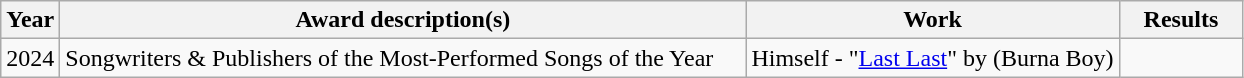<table class="wikitable">
<tr>
<th>Year</th>
<th width="450">Award description(s)</th>
<th>Work</th>
<th width="75">Results</th>
</tr>
<tr>
<td>2024</td>
<td>Songwriters & Publishers of the Most-Performed Songs of the Year</td>
<td>Himself - "<a href='#'>Last Last</a>" by (Burna Boy)</td>
<td></td>
</tr>
</table>
